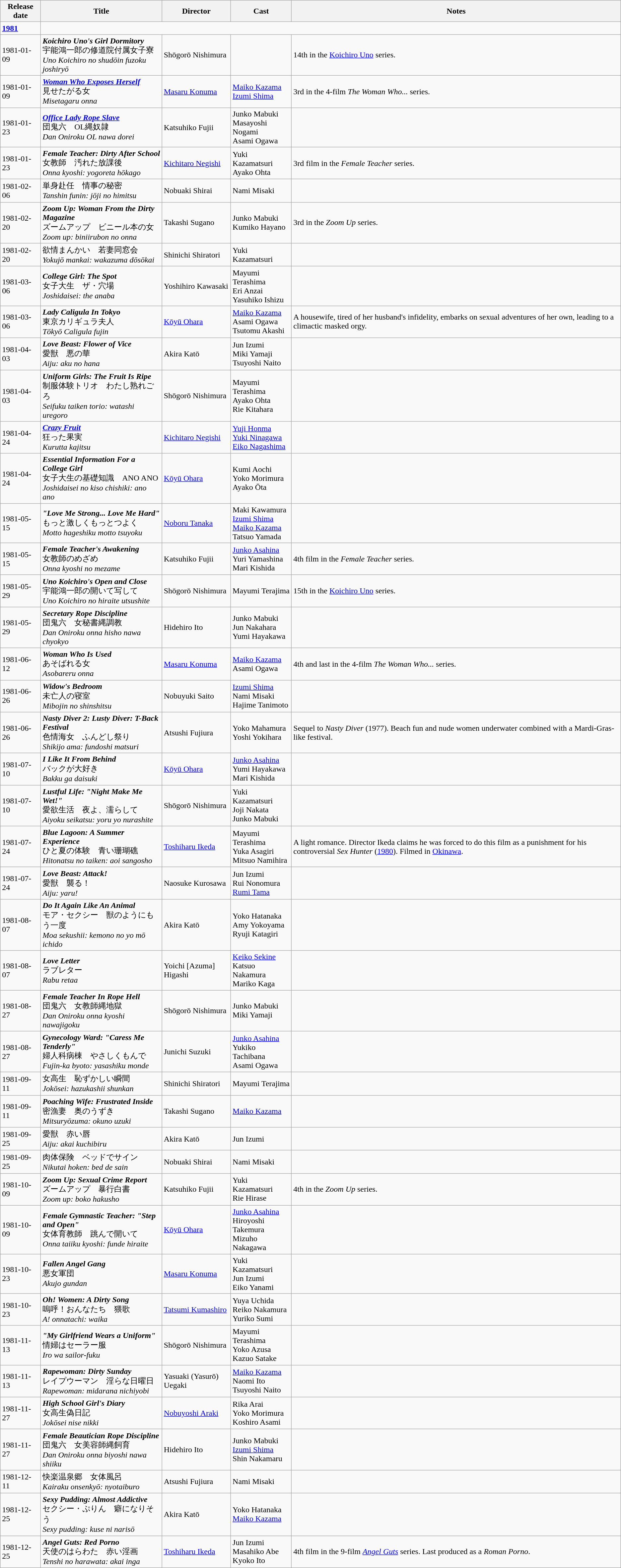<table class="wikitable">
<tr>
<th>Release date</th>
<th>Title</th>
<th>Director</th>
<th>Cast</th>
<th>Notes</th>
</tr>
<tr>
<td><strong><a href='#'>1981</a></strong></td>
</tr>
<tr>
<td>1981-01-09</td>
<td><strong><em>Koichiro Uno's Girl Dormitory</em></strong><br>宇能鴻一郎の修道院付属女子寮<br><em>Uno Koichiro no shudōin fuzoku joshiryō</em></td>
<td>Shōgorō Nishimura</td>
<td></td>
<td>14th in the <a href='#'>Koichiro Uno</a> series.</td>
</tr>
<tr>
<td>1981-01-09</td>
<td><strong><em><a href='#'>Woman Who Exposes Herself</a></em></strong><br>見せたがる女<br><em>Misetagaru onna</em></td>
<td><a href='#'>Masaru Konuma</a></td>
<td><a href='#'>Maiko Kazama</a><br><a href='#'>Izumi Shima</a></td>
<td>3rd in the 4-film <em>The Woman Who...</em> series.</td>
</tr>
<tr>
<td>1981-01-23</td>
<td><strong><em><a href='#'>Office Lady Rope Slave</a></em></strong><br>団鬼六　OL縄奴隷<br><em>Dan Oniroku OL nawa dorei</em></td>
<td>Katsuhiko Fujii</td>
<td>Junko Mabuki<br>Masayoshi Nogami<br>Asami Ogawa</td>
<td></td>
</tr>
<tr>
<td>1981-01-23</td>
<td><strong><em>Female Teacher: Dirty After School</em></strong><br>女教師　汚れた放課後<br><em>Onna kyoshi: yogoreta hōkago</em></td>
<td><a href='#'>Kichitaro Negishi</a></td>
<td>Yuki Kazamatsuri<br>Ayako Ohta</td>
<td>3rd film in the <em>Female Teacher</em> series.</td>
</tr>
<tr>
<td>1981-02-06</td>
<td>単身赴任　情事の秘密<br><em>Tanshin funin: jōji no himitsu</em></td>
<td>Nobuaki Shirai</td>
<td>Nami Misaki</td>
<td></td>
</tr>
<tr>
<td>1981-02-20</td>
<td><strong><em>Zoom Up: Woman From the Dirty Magazine</em></strong><br>ズームアップ　ビニール本の女<br><em>Zoom up: biniirubon no onna</em></td>
<td>Takashi Sugano</td>
<td>Junko Mabuki<br>Kumiko Hayano</td>
<td>3rd in the <em>Zoom Up</em> series.</td>
</tr>
<tr>
<td>1981-02-20</td>
<td>欲情まんかい　若妻同窓会<br><em>Yokujō mankai: wakazuma dōsōkai</em></td>
<td>Shinichi Shiratori</td>
<td>Yuki Kazamatsuri</td>
<td></td>
</tr>
<tr>
<td>1981-03-06</td>
<td><strong><em>College Girl: The Spot</em></strong><br>女子大生　ザ・穴場<br><em>Joshidaisei: the anaba</em></td>
<td>Yoshihiro Kawasaki</td>
<td>Mayumi Terashima<br>Eri Anzai<br>Yasuhiko Ishizu</td>
<td></td>
</tr>
<tr>
<td>1981-03-06</td>
<td><strong><em>Lady Caligula In Tokyo</em></strong><br>東京カリギュラ夫人<br><em>Tōkyō Caligula fujin</em></td>
<td><a href='#'>Kōyū Ohara</a></td>
<td><a href='#'>Maiko Kazama</a><br>Asami Ogawa<br>Tsutomu Akashi</td>
<td>A housewife, tired of her husband's infidelity, embarks on sexual adventures of her own, leading to a climactic masked orgy.</td>
</tr>
<tr>
<td>1981-04-03</td>
<td><strong><em>Love Beast: Flower of Vice</em></strong><br>愛獣　悪の華<br><em>Aiju: aku no hana</em></td>
<td>Akira Katō</td>
<td>Jun Izumi<br>Miki Yamaji<br>Tsuyoshi Naito</td>
<td></td>
</tr>
<tr>
<td>1981-04-03</td>
<td><strong><em>Uniform Girls: The Fruit Is Ripe</em></strong><br>制服体験トリオ　わたし熟れごろ<br><em>Seifuku taiken torio: watashi uregoro</em></td>
<td>Shōgorō Nishimura</td>
<td>Mayumi Terashima<br>Ayako Ohta<br>Rie Kitahara</td>
<td></td>
</tr>
<tr>
<td>1981-04-24</td>
<td><strong><em><a href='#'>Crazy Fruit</a></em></strong><br>狂った果実<br><em>Kurutta kajitsu</em></td>
<td><a href='#'>Kichitaro Negishi</a></td>
<td><a href='#'>Yuji Honma</a><br><a href='#'>Yuki Ninagawa</a><br><a href='#'>Eiko Nagashima</a></td>
<td></td>
</tr>
<tr>
<td>1981-04-24</td>
<td><strong><em>Essential Information For a College Girl</em></strong><br>女子大生の基礎知識　ANO ANO<br><em>Joshidaisei no kiso chishiki: ano ano</em></td>
<td><a href='#'>Kōyū Ohara</a></td>
<td>Kumi Aochi<br>Yoko Morimura<br>Ayako Ōta</td>
<td></td>
</tr>
<tr>
<td>1981-05-15</td>
<td><strong><em>"Love Me Strong... Love Me Hard"</em></strong><br>もっと激しくもっとつよく<br><em>Motto hageshiku motto tsuyoku</em></td>
<td><a href='#'>Noboru Tanaka</a></td>
<td>Maki Kawamura<br><a href='#'>Izumi Shima</a><br><a href='#'>Maiko Kazama</a><br>Tatsuo Yamada</td>
<td></td>
</tr>
<tr>
<td>1981-05-15</td>
<td><strong><em>Female Teacher's Awakening</em></strong><br>女教師のめざめ<br><em>Onna kyoshi no mezame</em></td>
<td>Katsuhiko Fujii</td>
<td><a href='#'>Junko Asahina</a><br>Yuri Yamashina<br>Mari Kishida</td>
<td>4th film in the <em>Female Teacher</em> series.</td>
</tr>
<tr>
<td>1981-05-29</td>
<td><strong><em>Uno Koichiro's Open and Close</em></strong><br>宇能鴻一郎の開いて写して<br><em>Uno Koichiro no hiraite utsushite</em></td>
<td>Shōgorō Nishimura</td>
<td>Mayumi Terajima</td>
<td>15th in the <a href='#'>Koichiro Uno</a> series.</td>
</tr>
<tr>
<td>1981-05-29</td>
<td><strong><em>Secretary Rope Discipline</em></strong><br>団鬼六　女秘書縄調教<br><em>Dan Oniroku onna hisho nawa chyokyo</em></td>
<td>Hidehiro Ito</td>
<td>Junko Mabuki<br>Jun Nakahara<br>Yumi Hayakawa</td>
<td></td>
</tr>
<tr>
<td>1981-06-12</td>
<td><strong><em>Woman Who Is Used</em></strong><br>あそばれる女<br><em>Asobareru onna</em></td>
<td><a href='#'>Masaru Konuma</a></td>
<td><a href='#'>Maiko Kazama</a><br>Asami Ogawa</td>
<td>4th and last in the 4-film <em>The Woman Who...</em> series.</td>
</tr>
<tr>
<td>1981-06-26</td>
<td><strong><em>Widow's Bedroom</em></strong><br>未亡人の寝室<br><em>Mibojin no shinshitsu</em></td>
<td>Nobuyuki Saito</td>
<td><a href='#'>Izumi Shima</a><br>Nami Misaki<br>Hajime Tanimoto</td>
<td></td>
</tr>
<tr>
<td>1981-06-26</td>
<td><strong><em>Nasty Diver 2: Lusty Diver: T-Back Festival</em></strong><br>色情海女　ふんどし祭り<br><em>Shikijo ama: fundoshi matsuri</em></td>
<td>Atsushi Fujiura</td>
<td>Yoko Mahamura<br>Yoshi Yokihara</td>
<td>Sequel to <em>Nasty Diver</em> (1977). Beach fun and nude women underwater combined with a Mardi-Gras-like festival.</td>
</tr>
<tr>
<td>1981-07-10</td>
<td><strong><em>I Like It From Behind</em></strong><br>バックが大好き<br><em>Bakku ga daisuki</em></td>
<td><a href='#'>Kōyū Ohara</a></td>
<td><a href='#'>Junko Asahina</a><br>Yumi Hayakawa<br>Mari Kishida</td>
<td></td>
</tr>
<tr>
<td>1981-07-10</td>
<td><strong><em>Lustful Life: "Night Make Me Wet!"</em></strong><br>愛欲生活　夜よ、濡らして<br><em>Aiyoku seikatsu: yoru yo nurashite</em></td>
<td>Shōgorō Nishimura</td>
<td>Yuki Kazamatsuri<br>Joji Nakata<br>Junko Mabuki</td>
<td></td>
</tr>
<tr>
<td>1981-07-24</td>
<td><strong><em>Blue Lagoon: A Summer Experience</em></strong><br>ひと夏の体験　青い珊瑚礁<br><em>Hitonatsu no taiken: aoi sangosho</em></td>
<td><a href='#'>Toshiharu Ikeda</a></td>
<td>Mayumi Terashima<br>Yuka Asagiri<br>Mitsuo Namihira</td>
<td>A light romance. Director Ikeda claims he was forced to do this film as a punishment for his controversial <em>Sex Hunter</em> (<a href='#'>1980</a>). Filmed in <a href='#'>Okinawa</a>.</td>
</tr>
<tr>
<td>1981-07-24</td>
<td><strong><em>Love Beast: Attack!</em></strong><br>愛獣　襲る！<br><em>Aiju: yaru!</em></td>
<td>Naosuke Kurosawa</td>
<td>Jun Izumi<br>Rui Nonomura<br><a href='#'>Rumi Tama</a></td>
<td></td>
</tr>
<tr>
<td>1981-08-07</td>
<td><strong><em>Do It Again Like An Animal</em></strong><br>モア・セクシー　獣のようにもう一度<br><em>Moa sekushii: kemono no yo mō ichido</em></td>
<td>Akira Katō</td>
<td>Yoko Hatanaka<br>Amy Yokoyama<br>Ryuji Katagiri</td>
<td></td>
</tr>
<tr>
<td>1981-08-07</td>
<td><strong><em>Love Letter</em></strong><br>ラブレター<br><em>Rabu retaa</em></td>
<td>Yoichi [Azuma] Higashi</td>
<td><a href='#'>Keiko Sekine</a><br>Katsuo Nakamura<br>Mariko Kaga</td>
<td></td>
</tr>
<tr>
<td>1981-08-27</td>
<td><strong><em>Female Teacher In Rope Hell</em></strong><br>団鬼六　女教師縄地獄<br><em>Dan Oniroku onna kyoshi nawajigoku</em></td>
<td>Shōgorō Nishimura</td>
<td>Junko Mabuki<br>Miki Yamaji</td>
<td></td>
</tr>
<tr>
<td>1981-08-27</td>
<td><strong><em>Gynecology Ward: "Caress Me Tenderly"</em></strong><br>婦人科病棟　やさしくもんで<br><em>Fujin-ka byoto: yasashiku monde</em></td>
<td>Junichi Suzuki</td>
<td><a href='#'>Junko Asahina</a><br>Yukiko Tachibana<br>Asami Ogawa</td>
<td></td>
</tr>
<tr>
<td>1981-09-11</td>
<td>女高生　恥ずかしい瞬間<br><em>Jokōsei: hazukashii shunkan</em></td>
<td>Shinichi Shiratori</td>
<td>Mayumi Terajima</td>
<td></td>
</tr>
<tr>
<td>1981-09-11</td>
<td><strong><em>Poaching Wife: Frustrated Inside</em></strong><br>密漁妻　奥のうずき<br><em>Mitsuryōzuma: okuno uzuki</em></td>
<td>Takashi Sugano</td>
<td><a href='#'>Maiko Kazama</a></td>
<td></td>
</tr>
<tr>
<td>1981-09-25</td>
<td>愛獣　赤い唇<br><em>Aiju: akai kuchibiru</em></td>
<td>Akira Katō</td>
<td>Jun Izumi</td>
<td></td>
</tr>
<tr>
<td>1981-09-25</td>
<td>肉体保険　ベッドでサイン<br><em>Nikutai hoken: bed de sain</em></td>
<td>Nobuaki Shirai</td>
<td>Nami Misaki</td>
<td></td>
</tr>
<tr>
<td>1981-10-09</td>
<td><strong><em>Zoom Up: Sexual Crime Report</em></strong><br>ズームアップ　暴行白書<br><em>Zoom up: boko hakusho</em></td>
<td>Katsuhiko Fujii</td>
<td>Yuki Kazamatsuri<br>Rie Hirase</td>
<td>4th in the <em>Zoom Up</em> series.</td>
</tr>
<tr>
<td>1981-10-09</td>
<td><strong><em>Female Gymnastic Teacher: "Step and Open"</em></strong><br>女体育教師　跳んで開いて<br><em>Onna taiiku kyoshi: funde hiraite</em></td>
<td><a href='#'>Kōyū Ohara</a></td>
<td><a href='#'>Junko Asahina</a><br>Hiroyoshi Takemura<br>Mizuho Nakagawa</td>
<td></td>
</tr>
<tr>
<td>1981-10-23</td>
<td><strong><em>Fallen Angel Gang</em></strong><br>悪女軍団<br><em>Akujo gundan</em></td>
<td><a href='#'>Masaru Konuma</a></td>
<td>Yuki Kazamatsuri<br>Jun Izumi<br>Eiko Yanami</td>
<td></td>
</tr>
<tr>
<td>1981-10-23</td>
<td><strong><em>Oh! Women: A Dirty Song</em></strong><br>嗚呼！おんなたち　猥歌<br><em>A! onnatachi: waika</em></td>
<td><a href='#'>Tatsumi Kumashiro</a></td>
<td>Yuya Uchida<br>Reiko Nakamura<br>Yuriko Sumi</td>
<td></td>
</tr>
<tr>
<td>1981-11-13</td>
<td><strong><em>"My Girlfriend Wears a Uniform"</em></strong><br>情婦はセーラー服<br><em>Iro wa sailor-fuku</em></td>
<td>Shōgorō Nishimura</td>
<td>Mayumi Terashima<br>Yoko Azusa<br>Kazuo Satake</td>
<td></td>
</tr>
<tr>
<td>1981-11-13</td>
<td><strong><em>Rapewoman: Dirty Sunday</em></strong><br>レイプウーマン　淫らな日曜日<br><em>Rapewoman: midarana nichiyobi</em></td>
<td>Yasuaki (Yasurō) Uegaki</td>
<td><a href='#'>Maiko Kazama</a><br>Naomi Ito<br>Tsuyoshi Naito</td>
<td></td>
</tr>
<tr>
<td>1981-11-27</td>
<td><strong><em>High School Girl's Diary</em></strong><br>女高生偽日記<br><em>Jokōsei nise nikki</em></td>
<td><a href='#'>Nobuyoshi Araki</a></td>
<td>Rika Arai<br>Yoko Morimura<br>Koshiro Asami</td>
<td></td>
</tr>
<tr>
<td>1981-11-27</td>
<td><strong><em>Female Beautician Rope Discipline</em></strong><br>団鬼六　女美容師縄飼育<br><em>Dan Oniroku onna biyoshi nawa shiiku</em></td>
<td>Hidehiro Ito</td>
<td>Junko Mabuki<br><a href='#'>Izumi Shima</a><br>Shin Nakamaru</td>
<td></td>
</tr>
<tr>
<td>1981-12-11</td>
<td>快楽温泉郷　女体風呂<br><em>Kairaku onsenkyō: nyotaiburo</em></td>
<td>Atsushi Fujiura</td>
<td>Nami Misaki</td>
<td></td>
</tr>
<tr>
<td>1981-12-25</td>
<td><strong><em>Sexy Pudding: Almost Addictive</em></strong><br>セクシー・ぷりん　癖になりそう<br><em>Sexy pudding: kuse ni narisō</em></td>
<td>Akira Katō</td>
<td>Yoko Hatanaka<br><a href='#'>Maiko Kazama</a></td>
<td></td>
</tr>
<tr>
<td>1981-12-25</td>
<td><strong><em>Angel Guts: Red Porno</em></strong><br>天使のはらわた　赤い淫画<br><em>Tenshi no harawata: akai inga</em></td>
<td><a href='#'>Toshiharu Ikeda</a></td>
<td>Jun Izumi<br>Masahiko Abe<br>Kyoko Ito</td>
<td>4th film in the 9-film <em><a href='#'>Angel Guts</a></em> series. Last produced as a <em>Roman Porno</em>.</td>
</tr>
</table>
